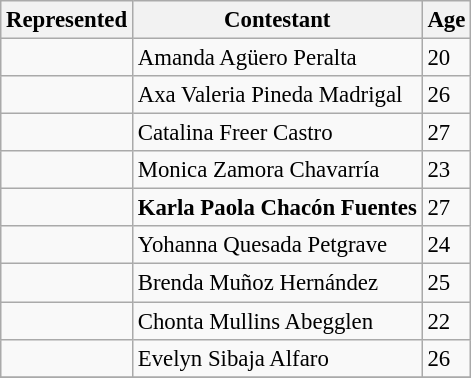<table class="wikitable sortable" style="font-size: 95%;">
<tr>
<th>Represented</th>
<th>Contestant</th>
<th>Age</th>
</tr>
<tr>
<td></td>
<td>Amanda Agüero Peralta</td>
<td>20</td>
</tr>
<tr>
<td></td>
<td>Axa Valeria Pineda Madrigal</td>
<td>26</td>
</tr>
<tr>
<td></td>
<td>Catalina Freer Castro</td>
<td>27</td>
</tr>
<tr>
<td></td>
<td>Monica Zamora Chavarría</td>
<td>23</td>
</tr>
<tr>
<td><strong></strong></td>
<td><strong>Karla Paola Chacón Fuentes</strong></td>
<td>27</td>
</tr>
<tr>
<td></td>
<td>Yohanna Quesada Petgrave</td>
<td>24</td>
</tr>
<tr>
<td></td>
<td>Brenda Muñoz Hernández</td>
<td>25</td>
</tr>
<tr>
<td></td>
<td>Chonta Mullins Abegglen</td>
<td>22</td>
</tr>
<tr>
<td></td>
<td>Evelyn Sibaja Alfaro</td>
<td>26</td>
</tr>
<tr>
</tr>
</table>
